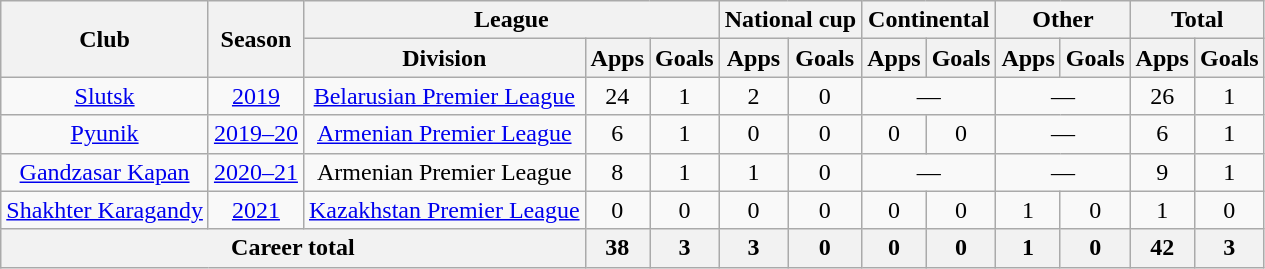<table class="wikitable" style="text-align:center">
<tr>
<th rowspan="2">Club</th>
<th rowspan="2">Season</th>
<th colspan="3">League</th>
<th colspan="2">National cup</th>
<th colspan="2">Continental</th>
<th colspan="2">Other</th>
<th colspan="2">Total</th>
</tr>
<tr>
<th>Division</th>
<th>Apps</th>
<th>Goals</th>
<th>Apps</th>
<th>Goals</th>
<th>Apps</th>
<th>Goals</th>
<th>Apps</th>
<th>Goals</th>
<th>Apps</th>
<th>Goals</th>
</tr>
<tr>
<td><a href='#'>Slutsk</a></td>
<td><a href='#'>2019</a></td>
<td><a href='#'>Belarusian Premier League</a></td>
<td>24</td>
<td>1</td>
<td>2</td>
<td>0</td>
<td colspan="2">—</td>
<td colspan="2">—</td>
<td>26</td>
<td>1</td>
</tr>
<tr>
<td><a href='#'>Pyunik</a></td>
<td><a href='#'>2019–20</a></td>
<td><a href='#'>Armenian Premier League</a></td>
<td>6</td>
<td>1</td>
<td>0</td>
<td>0</td>
<td>0</td>
<td>0</td>
<td colspan="2">—</td>
<td>6</td>
<td>1</td>
</tr>
<tr>
<td><a href='#'>Gandzasar Kapan</a></td>
<td><a href='#'>2020–21</a></td>
<td>Armenian Premier League</td>
<td>8</td>
<td>1</td>
<td>1</td>
<td>0</td>
<td colspan="2">—</td>
<td colspan="2">—</td>
<td>9</td>
<td>1</td>
</tr>
<tr>
<td><a href='#'>Shakhter Karagandy</a></td>
<td><a href='#'>2021</a></td>
<td><a href='#'>Kazakhstan Premier League</a></td>
<td>0</td>
<td>0</td>
<td>0</td>
<td>0</td>
<td>0</td>
<td>0</td>
<td>1</td>
<td>0</td>
<td>1</td>
<td>0</td>
</tr>
<tr>
<th colspan="3">Career total</th>
<th>38</th>
<th>3</th>
<th>3</th>
<th>0</th>
<th>0</th>
<th>0</th>
<th>1</th>
<th>0</th>
<th>42</th>
<th>3</th>
</tr>
</table>
